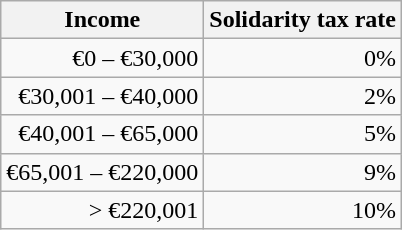<table class="wikitable">
<tr>
<th>Income</th>
<th>Solidarity tax rate</th>
</tr>
<tr>
<td align="right">€0 – €30,000</td>
<td align="right">0%</td>
</tr>
<tr>
<td align="right">€30,001 – €40,000</td>
<td align="right">2%</td>
</tr>
<tr>
<td align="right">€40,001 – €65,000</td>
<td align="right">5%</td>
</tr>
<tr>
<td align="right">€65,001 – €220,000</td>
<td align="right">9%</td>
</tr>
<tr>
<td align="right">> €220,001</td>
<td align="right">10%</td>
</tr>
</table>
